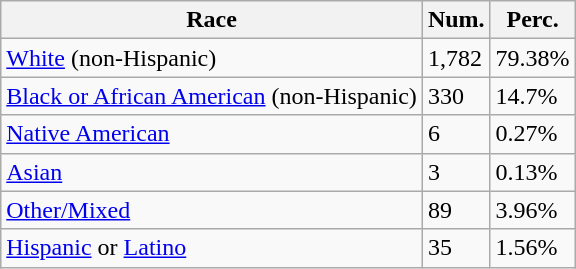<table class="wikitable">
<tr>
<th>Race</th>
<th>Num.</th>
<th>Perc.</th>
</tr>
<tr>
<td><a href='#'>White</a> (non-Hispanic)</td>
<td>1,782</td>
<td>79.38%</td>
</tr>
<tr>
<td><a href='#'>Black or African American</a> (non-Hispanic)</td>
<td>330</td>
<td>14.7%</td>
</tr>
<tr>
<td><a href='#'>Native American</a></td>
<td>6</td>
<td>0.27%</td>
</tr>
<tr>
<td><a href='#'>Asian</a></td>
<td>3</td>
<td>0.13%</td>
</tr>
<tr>
<td><a href='#'>Other/Mixed</a></td>
<td>89</td>
<td>3.96%</td>
</tr>
<tr>
<td><a href='#'>Hispanic</a> or <a href='#'>Latino</a></td>
<td>35</td>
<td>1.56%</td>
</tr>
</table>
